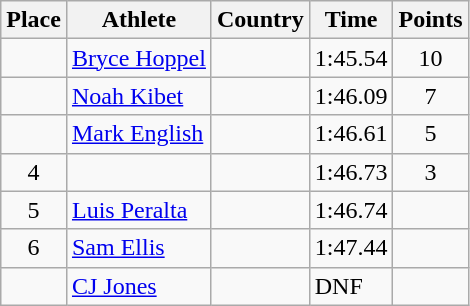<table class="wikitable">
<tr>
<th>Place</th>
<th>Athlete</th>
<th>Country</th>
<th>Time</th>
<th>Points</th>
</tr>
<tr>
<td align=center></td>
<td><a href='#'>Bryce Hoppel</a></td>
<td></td>
<td>1:45.54</td>
<td align=center>10</td>
</tr>
<tr>
<td align=center></td>
<td><a href='#'>Noah Kibet</a></td>
<td></td>
<td>1:46.09</td>
<td align=center>7</td>
</tr>
<tr>
<td align=center></td>
<td><a href='#'>Mark English</a></td>
<td></td>
<td>1:46.61</td>
<td align=center>5</td>
</tr>
<tr>
<td align=center>4</td>
<td></td>
<td></td>
<td>1:46.73</td>
<td align=center>3</td>
</tr>
<tr>
<td align=center>5</td>
<td><a href='#'>Luis Peralta</a></td>
<td></td>
<td>1:46.74</td>
<td align=center></td>
</tr>
<tr>
<td align=center>6</td>
<td><a href='#'>Sam Ellis</a></td>
<td></td>
<td>1:47.44</td>
<td align=center></td>
</tr>
<tr>
<td align=center></td>
<td><a href='#'>CJ Jones</a></td>
<td></td>
<td>DNF</td>
<td align=center></td>
</tr>
</table>
